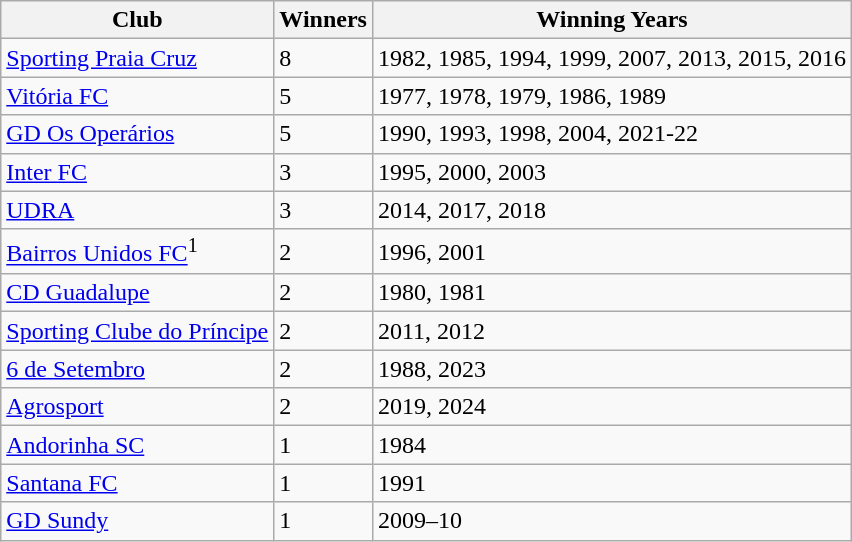<table class="wikitable">
<tr>
<th>Club</th>
<th>Winners</th>
<th>Winning Years</th>
</tr>
<tr>
<td><a href='#'>Sporting Praia Cruz</a></td>
<td>8</td>
<td>1982, 1985, 1994, 1999, 2007, 2013, 2015, 2016</td>
</tr>
<tr>
<td><a href='#'>Vitória FC</a></td>
<td>5</td>
<td>1977, 1978, 1979, 1986, 1989</td>
</tr>
<tr>
<td><a href='#'>GD Os Operários</a></td>
<td>5</td>
<td>1990, 1993, 1998, 2004, 2021-22</td>
</tr>
<tr>
<td><a href='#'>Inter FC</a></td>
<td>3</td>
<td>1995, 2000, 2003</td>
</tr>
<tr>
<td><a href='#'>UDRA</a></td>
<td>3</td>
<td>2014, 2017, 2018</td>
</tr>
<tr>
<td><a href='#'>Bairros Unidos FC</a><sup>1</sup></td>
<td>2</td>
<td>1996, 2001</td>
</tr>
<tr>
<td><a href='#'>CD Guadalupe</a></td>
<td>2</td>
<td>1980, 1981</td>
</tr>
<tr>
<td><a href='#'>Sporting Clube do Príncipe</a></td>
<td>2</td>
<td>2011, 2012</td>
</tr>
<tr>
<td><a href='#'>6 de Setembro</a></td>
<td>2</td>
<td>1988, 2023</td>
</tr>
<tr>
<td><a href='#'>Agrosport</a></td>
<td>2</td>
<td>2019, 2024</td>
</tr>
<tr>
<td><a href='#'>Andorinha SC</a></td>
<td>1</td>
<td>1984</td>
</tr>
<tr>
<td><a href='#'>Santana FC</a></td>
<td>1</td>
<td>1991</td>
</tr>
<tr>
<td><a href='#'>GD Sundy</a></td>
<td>1</td>
<td>2009–10</td>
</tr>
</table>
